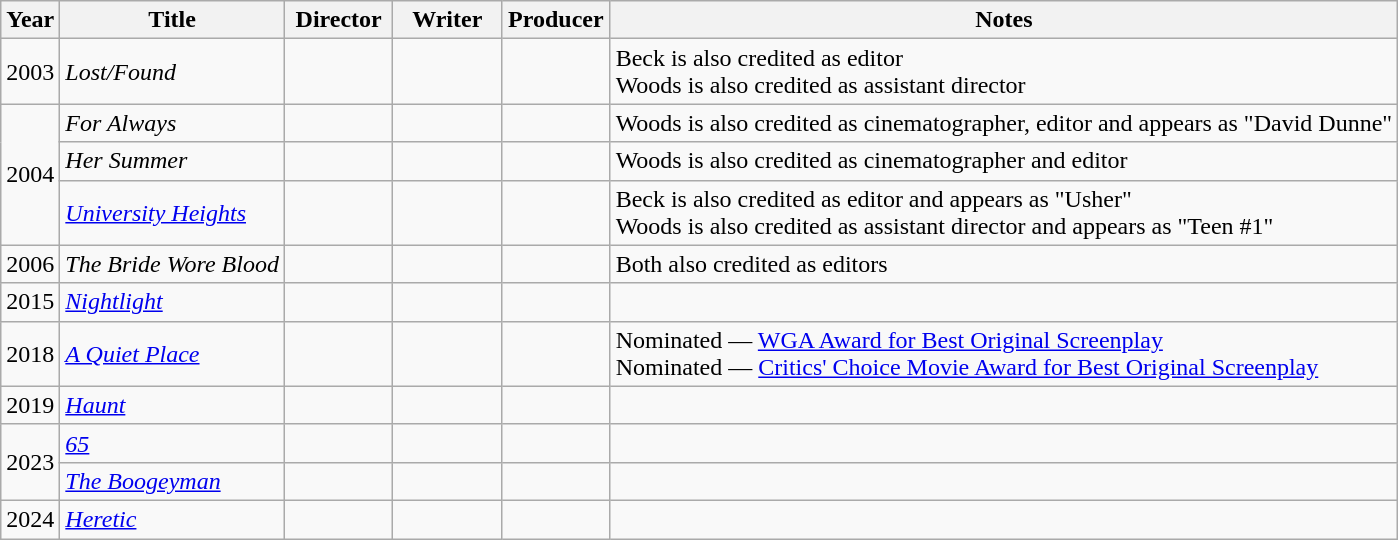<table class="wikitable">
<tr>
<th>Year</th>
<th>Title</th>
<th width=65>Director</th>
<th width=65>Writer</th>
<th width=65>Producer</th>
<th>Notes</th>
</tr>
<tr>
<td>2003</td>
<td><em>Lost/Found</em></td>
<td></td>
<td></td>
<td></td>
<td>Beck is also credited as editor<br>Woods is also credited as assistant director</td>
</tr>
<tr>
<td rowspan=3>2004</td>
<td><em>For Always</em></td>
<td></td>
<td></td>
<td></td>
<td>Woods is also credited as cinematographer, editor and appears as "David Dunne"</td>
</tr>
<tr>
<td><em>Her Summer</em></td>
<td></td>
<td></td>
<td></td>
<td>Woods is also credited as cinematographer and editor</td>
</tr>
<tr>
<td><em><a href='#'>University Heights</a></em></td>
<td></td>
<td></td>
<td></td>
<td>Beck is also credited as editor and appears as "Usher"<br>Woods is also credited as assistant director and appears as "Teen #1"</td>
</tr>
<tr>
<td>2006</td>
<td><em>The Bride Wore Blood</em></td>
<td></td>
<td></td>
<td></td>
<td>Both also credited as editors</td>
</tr>
<tr>
<td>2015</td>
<td><em><a href='#'>Nightlight</a></em></td>
<td></td>
<td></td>
<td></td>
<td></td>
</tr>
<tr>
<td>2018</td>
<td><em><a href='#'>A Quiet Place</a></em></td>
<td></td>
<td></td>
<td></td>
<td>Nominated — <a href='#'>WGA Award for Best Original Screenplay</a><br>Nominated — <a href='#'>Critics' Choice Movie Award for Best Original Screenplay</a></td>
</tr>
<tr>
<td>2019</td>
<td><em><a href='#'>Haunt</a></em></td>
<td></td>
<td></td>
<td></td>
<td></td>
</tr>
<tr>
<td rowspan=2>2023</td>
<td><em><a href='#'>65</a></em></td>
<td></td>
<td></td>
<td></td>
<td></td>
</tr>
<tr>
<td><em><a href='#'>The Boogeyman</a></em></td>
<td></td>
<td></td>
<td></td>
<td></td>
</tr>
<tr>
<td>2024</td>
<td><em><a href='#'>Heretic</a></em></td>
<td></td>
<td></td>
<td></td>
<td></td>
</tr>
</table>
